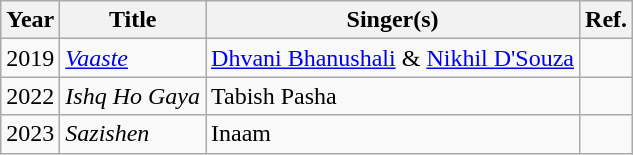<table class="wikitable sortable">
<tr>
<th>Year</th>
<th>Title</th>
<th>Singer(s)</th>
<th>Ref.</th>
</tr>
<tr>
<td>2019</td>
<td><em><a href='#'>Vaaste</a></em></td>
<td><a href='#'>Dhvani Bhanushali</a> & <a href='#'>Nikhil D'Souza</a></td>
<td></td>
</tr>
<tr>
<td>2022</td>
<td><em>Ishq Ho Gaya</em></td>
<td>Tabish Pasha</td>
<td></td>
</tr>
<tr>
<td>2023</td>
<td><em>Sazishen</em></td>
<td>Inaam</td>
<td></td>
</tr>
</table>
